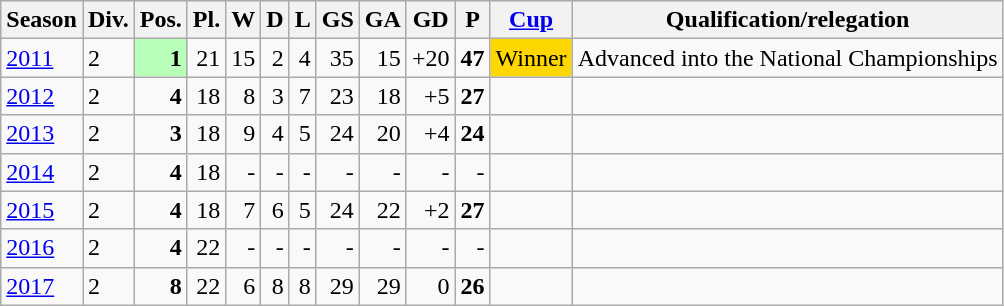<table class="wikitable">
<tr style="background:#efefef;">
<th>Season</th>
<th>Div.</th>
<th>Pos.</th>
<th>Pl.</th>
<th>W</th>
<th>D</th>
<th>L</th>
<th>GS</th>
<th>GA</th>
<th>GD</th>
<th>P</th>
<th><a href='#'>Cup</a></th>
<th>Qualification/relegation</th>
</tr>
<tr>
<td><a href='#'>2011</a></td>
<td>2</td>
<td align=right bgcolor=#B9FFB9><strong>1</strong></td>
<td align=right>21</td>
<td align=right>15</td>
<td align=right>2</td>
<td align=right>4</td>
<td align=right>35</td>
<td align=right>15</td>
<td align=right>+20</td>
<td align=right><strong>47</strong></td>
<td bgcolor=gold>Winner</td>
<td>Advanced into the National Championships</td>
</tr>
<tr>
<td><a href='#'>2012</a></td>
<td>2</td>
<td align=right><strong>4</strong></td>
<td align=right>18</td>
<td align=right>8</td>
<td align=right>3</td>
<td align=right>7</td>
<td align=right>23</td>
<td align=right>18</td>
<td align=right>+5</td>
<td align=right><strong>27</strong></td>
<td></td>
<td></td>
</tr>
<tr>
<td><a href='#'>2013</a></td>
<td>2</td>
<td align=right><strong>3</strong></td>
<td align=right>18</td>
<td align=right>9</td>
<td align=right>4</td>
<td align=right>5</td>
<td align=right>24</td>
<td align=right>20</td>
<td align=right>+4</td>
<td align=right><strong>24</strong></td>
<td></td>
<td></td>
</tr>
<tr>
<td><a href='#'>2014</a></td>
<td>2</td>
<td align=right><strong>4</strong></td>
<td align=right>18</td>
<td align=right>-</td>
<td align=right>-</td>
<td align=right>-</td>
<td align=right>-</td>
<td align=right>-</td>
<td align=right>-</td>
<td align=right>-</td>
<td></td>
<td></td>
</tr>
<tr>
<td><a href='#'>2015</a></td>
<td>2</td>
<td align=right><strong>4</strong></td>
<td align=right>18</td>
<td align=right>7</td>
<td align=right>6</td>
<td align=right>5</td>
<td align=right>24</td>
<td align=right>22</td>
<td align=right>+2</td>
<td align=right><strong>27</strong></td>
<td></td>
<td></td>
</tr>
<tr>
<td><a href='#'>2016</a></td>
<td>2</td>
<td align=right><strong>4</strong></td>
<td align=right>22</td>
<td align=right>-</td>
<td align=right>-</td>
<td align=right>-</td>
<td align=right>-</td>
<td align=right>-</td>
<td align=right>-</td>
<td align=right>-</td>
<td></td>
<td></td>
</tr>
<tr>
<td><a href='#'>2017</a></td>
<td>2</td>
<td align=right><strong>8</strong></td>
<td align=right>22</td>
<td align=right>6</td>
<td align=right>8</td>
<td align=right>8</td>
<td align=right>29</td>
<td align=right>29</td>
<td align=right>0</td>
<td align=right><strong>26</strong></td>
<td></td>
<td></td>
</tr>
</table>
